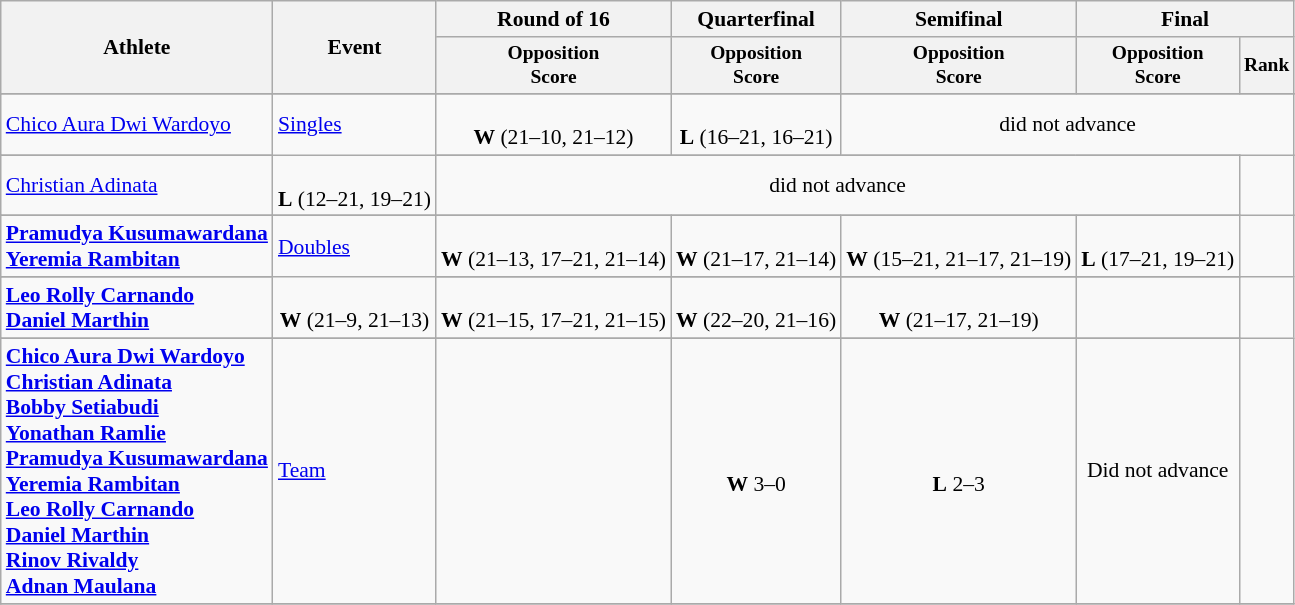<table class="wikitable" style="font-size:90%">
<tr>
<th rowspan="2">Athlete</th>
<th rowspan="2">Event</th>
<th>Round of 16</th>
<th>Quarterfinal</th>
<th>Semifinal</th>
<th colspan=2>Final</th>
</tr>
<tr style="font-size:90%", align="center">
<th>Opposition<br>Score</th>
<th>Opposition<br>Score</th>
<th>Opposition<br>Score</th>
<th>Opposition<br>Score</th>
<th>Rank</th>
</tr>
<tr>
</tr>
<tr align="center">
<td align="left"><a href='#'>Chico Aura Dwi Wardoyo</a></td>
<td align="left" rowspan=2><a href='#'>Singles</a></td>
<td><br><strong>W</strong> (21–10, 21–12)</td>
<td><br><strong>L</strong> (16–21, 16–21)</td>
<td colspan=3>did not advance</td>
</tr>
<tr>
</tr>
<tr align="center">
<td align="left"><a href='#'>Christian Adinata</a></td>
<td><br><strong>L</strong> (12–21, 19–21)</td>
<td colspan=4>did not advance</td>
</tr>
<tr>
</tr>
<tr align="center">
<td align="left"><strong><a href='#'>Pramudya Kusumawardana</a><br><a href='#'>Yeremia Rambitan</a></strong></td>
<td align="left" rowspan=2><a href='#'>Doubles</a></td>
<td><br><strong>W</strong> (21–13, 17–21, 21–14)</td>
<td><br><strong>W</strong> (21–17, 21–14)</td>
<td><br><strong>W</strong> (15–21, 21–17, 21–19)</td>
<td><br><strong>L</strong> (17–21, 19–21)</td>
<td></td>
</tr>
<tr>
</tr>
<tr align="center">
<td align="left"><strong><a href='#'>Leo Rolly Carnando</a><br><a href='#'>Daniel Marthin</a></strong></td>
<td><br><strong>W</strong> (21–9, 21–13)</td>
<td><br><strong>W</strong> (21–15, 17–21, 21–15)</td>
<td><br><strong>W</strong> (22–20, 21–16)</td>
<td><br><strong>W</strong> (21–17, 21–19)</td>
<td></td>
</tr>
<tr>
</tr>
<tr align="center">
<td align="left"><strong><a href='#'>Chico Aura Dwi Wardoyo</a><br><a href='#'>Christian Adinata</a><br><a href='#'>Bobby Setiabudi</a><br><a href='#'>Yonathan Ramlie</a><br><a href='#'>Pramudya Kusumawardana</a><br><a href='#'>Yeremia Rambitan</a><br><a href='#'>Leo Rolly Carnando</a><br><a href='#'>Daniel Marthin</a><br><a href='#'>Rinov Rivaldy</a><br><a href='#'>Adnan Maulana</a></strong></td>
<td align="left"><a href='#'>Team</a></td>
<td></td>
<td><br><strong>W</strong> 3–0</td>
<td><br> <strong>L</strong> 2–3</td>
<td>Did not advance</td>
<td></td>
</tr>
<tr>
</tr>
</table>
